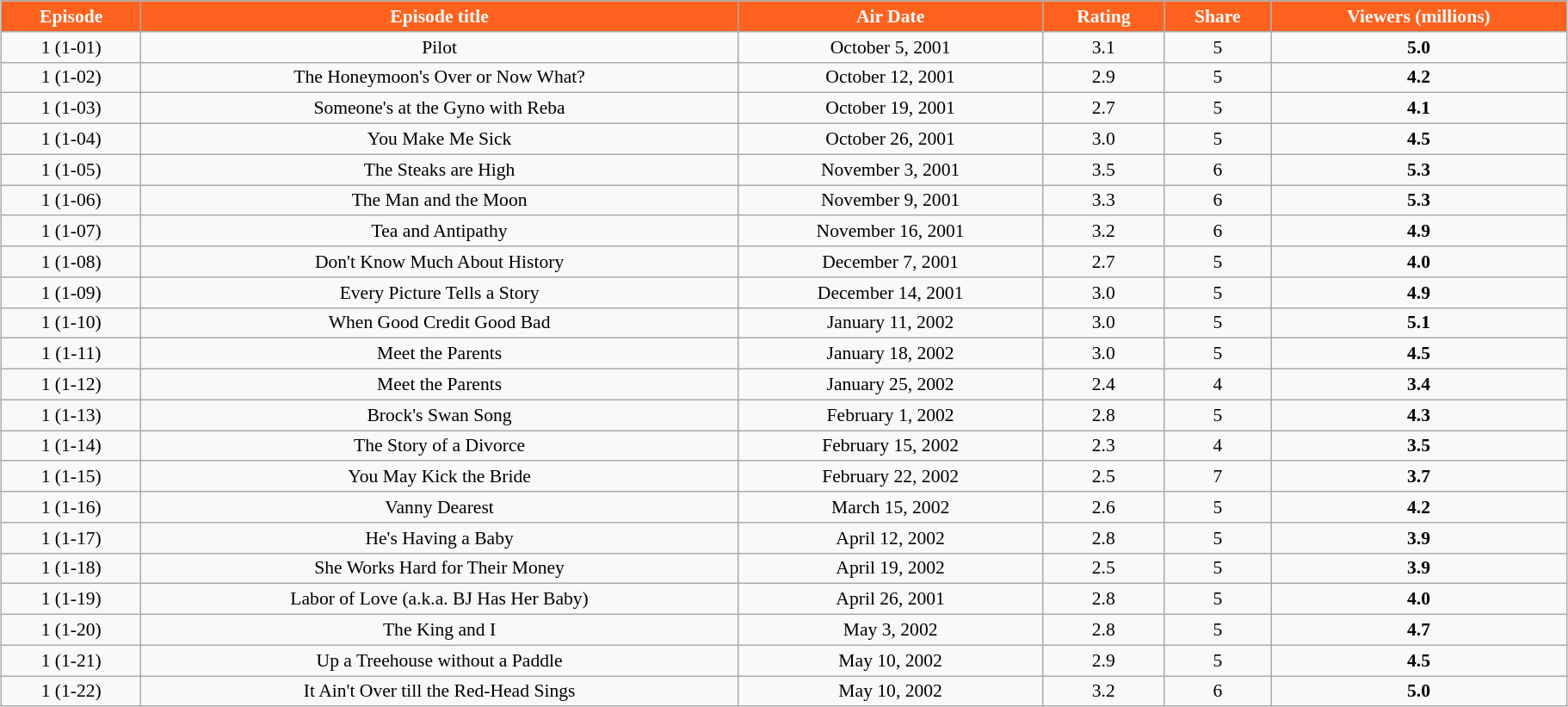<table class="wikitable" style="font-size:90%; text-align:center; width: 96%; margin-left: auto; margin-right: auto;">
<tr>
<th style="background:#FF621F; color:#fff;">Episode</th>
<th style="background:#FF621F; color:#fff;">Episode title</th>
<th style="background:#FF621F; color:#fff;">Air Date</th>
<th style="background:#FF621F; color:#fff;">Rating</th>
<th style="background:#FF621F; color:#fff;">Share</th>
<th style="background:#FF621F; color:#fff;">Viewers (millions)</th>
</tr>
<tr>
<td>1 (1-01)</td>
<td>Pilot</td>
<td>October 5, 2001</td>
<td>3.1</td>
<td>5</td>
<td><strong>5.0</strong></td>
</tr>
<tr>
<td>1 (1-02)</td>
<td>The Honeymoon's Over or Now What?</td>
<td>October 12, 2001</td>
<td>2.9</td>
<td>5</td>
<td><strong>4.2</strong></td>
</tr>
<tr>
<td>1 (1-03)</td>
<td>Someone's at the Gyno with Reba</td>
<td>October 19, 2001</td>
<td>2.7</td>
<td>5</td>
<td><strong>4.1</strong></td>
</tr>
<tr>
<td>1 (1-04)</td>
<td>You Make Me Sick</td>
<td>October 26, 2001</td>
<td>3.0</td>
<td>5</td>
<td><strong>4.5</strong></td>
</tr>
<tr>
<td>1 (1-05)</td>
<td>The Steaks are High</td>
<td>November 3, 2001</td>
<td>3.5</td>
<td>6</td>
<td><strong>5.3</strong></td>
</tr>
<tr>
<td>1 (1-06)</td>
<td>The Man and the Moon</td>
<td>November 9, 2001</td>
<td>3.3</td>
<td>6</td>
<td><strong>5.3</strong></td>
</tr>
<tr>
<td>1 (1-07)</td>
<td>Tea and Antipathy</td>
<td>November 16, 2001</td>
<td>3.2</td>
<td>6</td>
<td><strong>4.9</strong></td>
</tr>
<tr>
<td>1 (1-08)</td>
<td>Don't Know Much About History</td>
<td>December 7, 2001</td>
<td>2.7</td>
<td>5</td>
<td><strong>4.0</strong></td>
</tr>
<tr>
<td>1 (1-09)</td>
<td>Every Picture Tells a Story</td>
<td>December 14, 2001</td>
<td>3.0</td>
<td>5</td>
<td><strong>4.9</strong></td>
</tr>
<tr>
<td>1 (1-10)</td>
<td>When Good Credit Good Bad</td>
<td>January 11, 2002</td>
<td>3.0</td>
<td>5</td>
<td><strong>5.1</strong></td>
</tr>
<tr>
<td>1 (1-11)</td>
<td>Meet the Parents</td>
<td>January 18, 2002</td>
<td>3.0</td>
<td>5</td>
<td><strong>4.5</strong></td>
</tr>
<tr>
<td>1 (1-12)</td>
<td>Meet the Parents</td>
<td>January 25, 2002</td>
<td>2.4</td>
<td>4</td>
<td><strong>3.4</strong></td>
</tr>
<tr>
<td>1 (1-13)</td>
<td>Brock's Swan Song</td>
<td>February 1, 2002</td>
<td>2.8</td>
<td>5</td>
<td><strong>4.3</strong></td>
</tr>
<tr>
<td>1 (1-14)</td>
<td>The Story of a Divorce</td>
<td>February 15, 2002</td>
<td>2.3</td>
<td>4</td>
<td><strong>3.5</strong></td>
</tr>
<tr>
<td>1 (1-15)</td>
<td>You May Kick the Bride</td>
<td>February 22, 2002</td>
<td>2.5</td>
<td>7</td>
<td><strong>3.7</strong></td>
</tr>
<tr>
<td>1 (1-16)</td>
<td>Vanny Dearest</td>
<td>March 15, 2002</td>
<td>2.6</td>
<td>5</td>
<td><strong>4.2</strong></td>
</tr>
<tr>
<td>1 (1-17)</td>
<td>He's Having a Baby</td>
<td>April 12, 2002</td>
<td>2.8</td>
<td>5</td>
<td><strong>3.9</strong></td>
</tr>
<tr>
<td>1 (1-18)</td>
<td>She Works Hard for Their Money</td>
<td>April 19, 2002</td>
<td>2.5</td>
<td>5</td>
<td><strong>3.9</strong></td>
</tr>
<tr>
<td>1 (1-19)</td>
<td>Labor of Love (a.k.a. BJ Has Her Baby)</td>
<td>April 26, 2001</td>
<td>2.8</td>
<td>5</td>
<td><strong>4.0</strong></td>
</tr>
<tr>
<td>1 (1-20)</td>
<td>The King and I</td>
<td>May 3, 2002</td>
<td>2.8</td>
<td>5</td>
<td><strong>4.7</strong></td>
</tr>
<tr>
<td>1 (1-21)</td>
<td>Up a Treehouse without a Paddle</td>
<td>May 10, 2002</td>
<td>2.9</td>
<td>5</td>
<td><strong>4.5</strong></td>
</tr>
<tr>
<td>1 (1-22)</td>
<td>It Ain't Over till the Red-Head Sings</td>
<td>May 10, 2002</td>
<td>3.2</td>
<td>6</td>
<td><strong>5.0</strong></td>
</tr>
</table>
